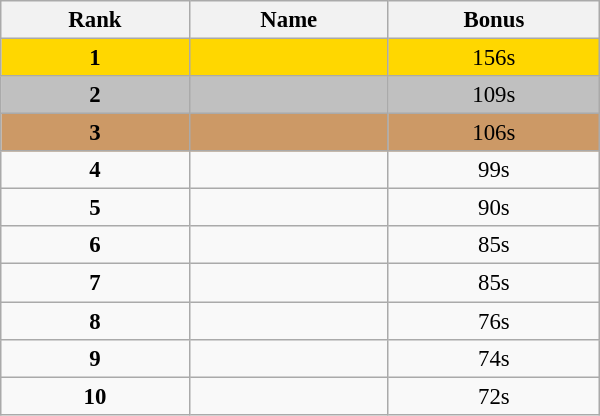<table class="wikitable" style="font-size:95%" width="400">
<tr>
<th>Rank</th>
<th>Name</th>
<th>Bonus</th>
</tr>
<tr align="center" bgcolor="gold">
<td><strong>1</strong></td>
<td align="left"> </td>
<td>156s</td>
</tr>
<tr align="center" bgcolor="silver">
<td><strong>2</strong></td>
<td align="left"></td>
<td>109s</td>
</tr>
<tr align="center" bgcolor="CC9966">
<td><strong>3</strong></td>
<td align="left"></td>
<td>106s</td>
</tr>
<tr align="center">
<td><strong>4</strong></td>
<td align="left"></td>
<td>99s</td>
</tr>
<tr align="center">
<td><strong>5</strong></td>
<td align="left"></td>
<td>90s</td>
</tr>
<tr align="center">
<td><strong>6</strong></td>
<td align="left"> </td>
<td>85s</td>
</tr>
<tr align="center">
<td><strong>7</strong></td>
<td align="left"></td>
<td>85s</td>
</tr>
<tr align="center">
<td><strong>8</strong></td>
<td align="left"></td>
<td>76s</td>
</tr>
<tr align="center">
<td><strong>9</strong></td>
<td align="left"></td>
<td>74s</td>
</tr>
<tr align="center">
<td><strong>10</strong></td>
<td align="left"></td>
<td>72s</td>
</tr>
</table>
